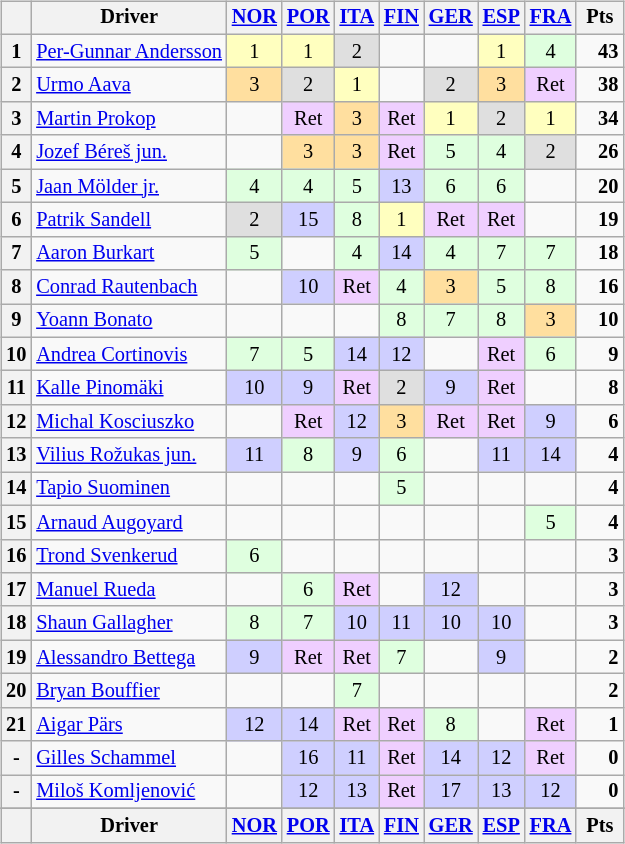<table>
<tr>
<td><br><table class="wikitable" style="font-size: 85%; text-align: center;">
<tr valign="top">
<th valign="middle"></th>
<th valign="middle">Driver</th>
<th><a href='#'>NOR</a><br></th>
<th><a href='#'>POR</a><br></th>
<th><a href='#'>ITA</a><br></th>
<th><a href='#'>FIN</a><br></th>
<th><a href='#'>GER</a><br></th>
<th><a href='#'>ESP</a><br></th>
<th><a href='#'>FRA</a><br></th>
<th valign="middle"> Pts </th>
</tr>
<tr>
<th>1</th>
<td align=left nowrap> <a href='#'>Per-Gunnar Andersson</a></td>
<td style="background:#ffffbf;">1</td>
<td style="background:#ffffbf;">1</td>
<td style="background:#dfdfdf;">2</td>
<td></td>
<td></td>
<td style="background:#ffffbf;">1</td>
<td style="background:#dfffdf;">4</td>
<td align=right><strong>43</strong></td>
</tr>
<tr>
<th>2</th>
<td align=left> <a href='#'>Urmo Aava</a></td>
<td style="background:#ffdf9f;">3</td>
<td style="background:#dfdfdf;">2</td>
<td style="background:#ffffbf;">1</td>
<td></td>
<td style="background:#dfdfdf;">2</td>
<td style="background:#ffdf9f;">3</td>
<td style="background:#efcfff;">Ret</td>
<td align=right><strong>38</strong></td>
</tr>
<tr>
<th>3</th>
<td align=left> <a href='#'>Martin Prokop</a></td>
<td></td>
<td style="background:#efcfff;">Ret</td>
<td style="background:#ffdf9f;">3</td>
<td style="background:#efcfff;">Ret</td>
<td style="background:#ffffbf;">1</td>
<td style="background:#dfdfdf;">2</td>
<td style="background:#ffffbf;">1</td>
<td align=right><strong>34</strong></td>
</tr>
<tr>
<th>4</th>
<td align=left> <a href='#'>Jozef Béreš jun.</a></td>
<td></td>
<td style="background:#ffdf9f;">3</td>
<td style="background:#ffdf9f;">3</td>
<td style="background:#efcfff;">Ret</td>
<td style="background:#dfffdf;">5</td>
<td style="background:#dfffdf;">4</td>
<td style="background:#dfdfdf;">2</td>
<td align=right><strong>26</strong></td>
</tr>
<tr>
<th>5</th>
<td align=left> <a href='#'>Jaan Mölder jr.</a></td>
<td style="background:#dfffdf;">4</td>
<td style="background:#dfffdf;">4</td>
<td style="background:#dfffdf;">5</td>
<td style="background:#cfcfff;">13</td>
<td style="background:#dfffdf;">6</td>
<td style="background:#dfffdf;">6</td>
<td></td>
<td align=right><strong>20</strong></td>
</tr>
<tr>
<th>6</th>
<td align=left> <a href='#'>Patrik Sandell</a></td>
<td style="background:#dfdfdf;">2</td>
<td style="background:#cfcfff;">15</td>
<td style="background:#dfffdf;">8</td>
<td style="background:#ffffbf;">1</td>
<td style="background:#efcfff;">Ret</td>
<td style="background:#efcfff;">Ret</td>
<td></td>
<td align=right><strong>19</strong></td>
</tr>
<tr>
<th>7</th>
<td align=left> <a href='#'>Aaron Burkart</a></td>
<td style="background:#dfffdf;">5</td>
<td></td>
<td style="background:#dfffdf;">4</td>
<td style="background:#cfcfff;">14</td>
<td style="background:#dfffdf;">4</td>
<td style="background:#dfffdf;">7</td>
<td style="background:#dfffdf;">7</td>
<td align=right><strong>18</strong></td>
</tr>
<tr>
<th>8</th>
<td align=left> <a href='#'>Conrad Rautenbach</a></td>
<td></td>
<td style="background:#cfcfff;">10</td>
<td style="background:#efcfff;">Ret</td>
<td style="background:#dfffdf;">4</td>
<td style="background:#ffdf9f;">3</td>
<td style="background:#dfffdf;">5</td>
<td style="background:#dfffdf;">8</td>
<td align=right><strong>16</strong></td>
</tr>
<tr>
<th>9</th>
<td align=left> <a href='#'>Yoann Bonato</a></td>
<td></td>
<td></td>
<td></td>
<td style="background:#dfffdf;">8</td>
<td style="background:#dfffdf;">7</td>
<td style="background:#dfffdf;">8</td>
<td style="background:#ffdf9f;">3</td>
<td align=right><strong>10</strong></td>
</tr>
<tr>
<th>10</th>
<td align=left> <a href='#'>Andrea Cortinovis</a></td>
<td style="background:#dfffdf;">7</td>
<td style="background:#dfffdf;">5</td>
<td style="background:#cfcfff;">14</td>
<td style="background:#cfcfff;">12</td>
<td></td>
<td style="background:#efcfff;">Ret</td>
<td style="background:#dfffdf;">6</td>
<td align=right><strong>9</strong></td>
</tr>
<tr>
<th>11</th>
<td align=left> <a href='#'>Kalle Pinomäki</a></td>
<td style="background:#cfcfff;">10</td>
<td style="background:#cfcfff;">9</td>
<td style="background:#efcfff;">Ret</td>
<td style="background:#dfdfdf;">2</td>
<td style="background:#cfcfff;">9</td>
<td style="background:#efcfff;">Ret</td>
<td></td>
<td align=right><strong>8</strong></td>
</tr>
<tr>
<th>12</th>
<td align=left> <a href='#'>Michal Kosciuszko</a></td>
<td></td>
<td style="background:#efcfff;">Ret</td>
<td style="background:#cfcfff;">12</td>
<td style="background:#ffdf9f;">3</td>
<td style="background:#efcfff;">Ret</td>
<td style="background:#efcfff;">Ret</td>
<td style="background:#cfcfff;">9</td>
<td align=right><strong>6</strong></td>
</tr>
<tr>
<th>13</th>
<td align=left> <a href='#'>Vilius Rožukas jun.</a></td>
<td style="background:#cfcfff;">11</td>
<td style="background:#dfffdf;">8</td>
<td style="background:#cfcfff;">9</td>
<td style="background:#dfffdf;">6</td>
<td></td>
<td style="background:#cfcfff;">11</td>
<td style="background:#cfcfff;">14</td>
<td align=right><strong>4</strong></td>
</tr>
<tr>
<th>14</th>
<td align=left> <a href='#'>Tapio Suominen</a></td>
<td></td>
<td></td>
<td></td>
<td style="background:#dfffdf;">5</td>
<td></td>
<td></td>
<td></td>
<td align=right><strong>4</strong></td>
</tr>
<tr>
<th>15</th>
<td align=left> <a href='#'>Arnaud Augoyard</a></td>
<td></td>
<td></td>
<td></td>
<td></td>
<td></td>
<td></td>
<td style="background:#dfffdf;">5</td>
<td align=right><strong>4</strong></td>
</tr>
<tr>
<th>16</th>
<td align=left> <a href='#'>Trond Svenkerud</a></td>
<td style="background:#dfffdf;">6</td>
<td></td>
<td></td>
<td></td>
<td></td>
<td></td>
<td></td>
<td align=right><strong>3</strong></td>
</tr>
<tr>
<th>17</th>
<td align=left> <a href='#'>Manuel Rueda</a></td>
<td></td>
<td style="background:#dfffdf;">6</td>
<td style="background:#efcfff;">Ret</td>
<td></td>
<td style="background:#cfcfff;">12</td>
<td></td>
<td></td>
<td align=right><strong>3</strong></td>
</tr>
<tr>
<th>18</th>
<td align=left> <a href='#'>Shaun Gallagher</a></td>
<td style="background:#dfffdf;">8</td>
<td style="background:#dfffdf;">7</td>
<td style="background:#cfcfff;">10</td>
<td style="background:#cfcfff;">11</td>
<td style="background:#cfcfff;">10</td>
<td style="background:#cfcfff;">10</td>
<td></td>
<td align=right><strong>3</strong></td>
</tr>
<tr>
<th>19</th>
<td align=left> <a href='#'>Alessandro Bettega</a></td>
<td style="background:#cfcfff;">9</td>
<td style="background:#efcfff;">Ret</td>
<td style="background:#efcfff;">Ret</td>
<td style="background:#dfffdf;">7</td>
<td></td>
<td style="background:#cfcfff;">9</td>
<td></td>
<td align=right><strong>2</strong></td>
</tr>
<tr>
<th>20</th>
<td align=left> <a href='#'>Bryan Bouffier</a></td>
<td></td>
<td></td>
<td style="background:#dfffdf;">7</td>
<td></td>
<td></td>
<td></td>
<td></td>
<td align=right><strong>2</strong></td>
</tr>
<tr>
<th>21</th>
<td align=left> <a href='#'>Aigar Pärs</a></td>
<td style="background:#cfcfff;">12</td>
<td style="background:#cfcfff;">14</td>
<td style="background:#efcfff;">Ret</td>
<td style="background:#efcfff;">Ret</td>
<td style="background:#dfffdf;">8</td>
<td></td>
<td style="background:#efcfff;">Ret</td>
<td align=right><strong>1</strong></td>
</tr>
<tr>
<th>-</th>
<td align=left> <a href='#'>Gilles Schammel</a></td>
<td></td>
<td style="background:#cfcfff;">16</td>
<td style="background:#cfcfff;">11</td>
<td style="background:#efcfff;">Ret</td>
<td style="background:#cfcfff;">14</td>
<td style="background:#cfcfff;">12</td>
<td style="background:#efcfff;">Ret</td>
<td align=right><strong>0</strong></td>
</tr>
<tr>
<th>-</th>
<td align=left> <a href='#'>Miloš Komljenović</a></td>
<td></td>
<td style="background:#cfcfff;">12</td>
<td style="background:#cfcfff;">13</td>
<td style="background:#efcfff;">Ret</td>
<td style="background:#cfcfff;">17</td>
<td style="background:#cfcfff;">13</td>
<td style="background:#cfcfff;">12</td>
<td align=right><strong>0</strong></td>
</tr>
<tr>
</tr>
<tr valign="top">
<th valign="middle"></th>
<th valign="middle">Driver</th>
<th><a href='#'>NOR</a><br></th>
<th><a href='#'>POR</a><br></th>
<th><a href='#'>ITA</a><br></th>
<th><a href='#'>FIN</a><br></th>
<th><a href='#'>GER</a><br></th>
<th><a href='#'>ESP</a><br></th>
<th><a href='#'>FRA</a><br></th>
<th valign="middle">Pts</th>
</tr>
</table>
</td>
<td valign="top"><br></td>
</tr>
</table>
